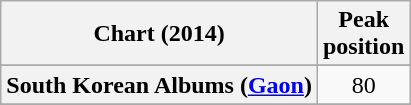<table class="wikitable sortable plainrowheaders" style="text-align:center">
<tr>
<th scope="col">Chart (2014)</th>
<th scope="col">Peak<br>position</th>
</tr>
<tr>
</tr>
<tr>
</tr>
<tr>
<th scope="row">South Korean Albums (<a href='#'>Gaon</a>)</th>
<td>80</td>
</tr>
<tr>
</tr>
</table>
